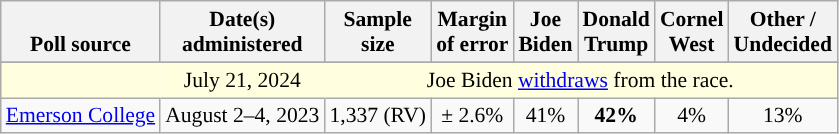<table class="wikitable sortable mw-datatable" style="font-size:90%;text-align:center;line-height:17px">
<tr valign=bottom>
<th>Poll source</th>
<th>Date(s)<br>administered</th>
<th>Sample<br>size</th>
<th>Margin<br>of error</th>
<th class="unsortable">Joe<br>Biden<br></th>
<th class="unsortable">Donald<br>Trump<br></th>
<th class="unsortable">Cornel<br>West<br></th>
<th class="unsortable">Other /<br>Undecided</th>
</tr>
<tr>
</tr>
<tr style="background:lightyellow;">
<td style="border-right-style:hidden;"></td>
<td style="border-right-style:hidden; " data-sort-value="2024-07-21">July 21, 2024</td>
<td colspan="6">Joe Biden <a href='#'>withdraws</a> from the race.</td>
</tr>
<tr>
<td style="text-align:left;"><a href='#'>Emerson College</a></td>
<td data-sort-value="2023-08-08">August 2–4, 2023</td>
<td>1,337 (RV)</td>
<td>± 2.6%</td>
<td>41%</td>
<td style="background-color:"><strong>42%</strong></td>
<td>4%</td>
<td>13%</td>
</tr>
</table>
